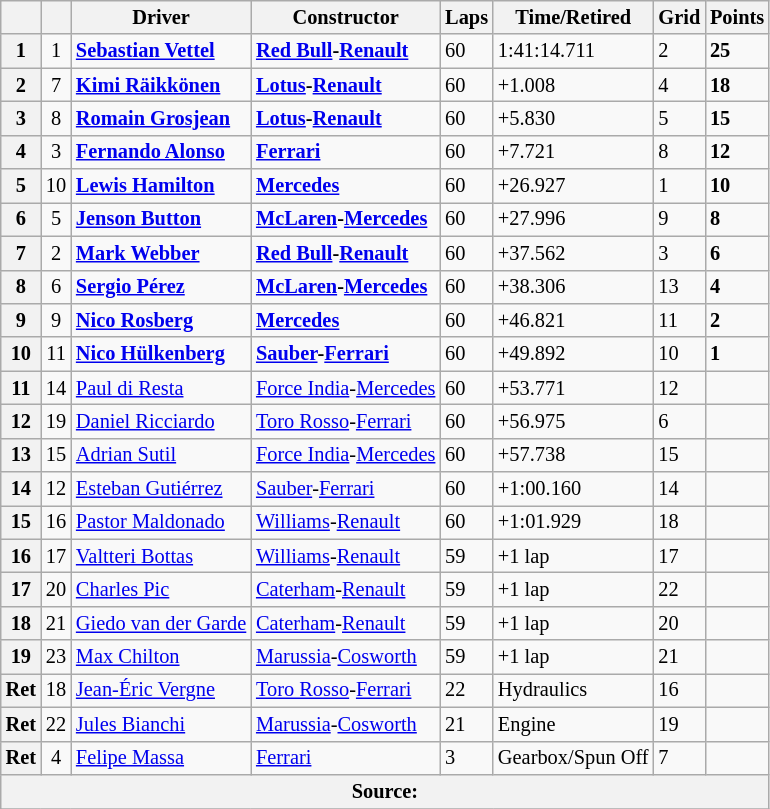<table class="wikitable" style="font-size: 85%">
<tr>
<th></th>
<th></th>
<th>Driver</th>
<th>Constructor</th>
<th>Laps</th>
<th>Time/Retired</th>
<th>Grid</th>
<th>Points</th>
</tr>
<tr>
<th>1</th>
<td align="center">1</td>
<td> <strong><a href='#'>Sebastian Vettel</a></strong></td>
<td><strong><a href='#'>Red Bull</a>-<a href='#'>Renault</a></strong></td>
<td>60</td>
<td>1:41:14.711</td>
<td>2</td>
<td><strong>25</strong></td>
</tr>
<tr>
<th>2</th>
<td align="center">7</td>
<td> <strong><a href='#'>Kimi Räikkönen</a></strong></td>
<td><strong><a href='#'>Lotus</a>-<a href='#'>Renault</a></strong></td>
<td>60</td>
<td>+1.008</td>
<td>4</td>
<td><strong>18</strong></td>
</tr>
<tr>
<th>3</th>
<td align="center">8</td>
<td> <strong><a href='#'>Romain Grosjean</a></strong></td>
<td><strong><a href='#'>Lotus</a>-<a href='#'>Renault</a></strong></td>
<td>60</td>
<td>+5.830</td>
<td>5</td>
<td><strong>15</strong></td>
</tr>
<tr>
<th>4</th>
<td align="center">3</td>
<td> <strong><a href='#'>Fernando Alonso</a></strong></td>
<td><strong><a href='#'>Ferrari</a></strong></td>
<td>60</td>
<td>+7.721</td>
<td>8</td>
<td><strong>12</strong></td>
</tr>
<tr>
<th>5</th>
<td align="center">10</td>
<td> <strong><a href='#'>Lewis Hamilton</a></strong></td>
<td><strong><a href='#'>Mercedes</a></strong></td>
<td>60</td>
<td>+26.927</td>
<td>1</td>
<td><strong>10</strong></td>
</tr>
<tr>
<th>6</th>
<td align="center">5</td>
<td> <strong><a href='#'>Jenson Button</a></strong></td>
<td><strong><a href='#'>McLaren</a>-<a href='#'>Mercedes</a></strong></td>
<td>60</td>
<td>+27.996</td>
<td>9</td>
<td><strong>8</strong></td>
</tr>
<tr>
<th>7</th>
<td align="center">2</td>
<td> <strong><a href='#'>Mark Webber</a></strong></td>
<td><strong><a href='#'>Red Bull</a>-<a href='#'>Renault</a></strong></td>
<td>60</td>
<td>+37.562</td>
<td>3</td>
<td><strong>6</strong></td>
</tr>
<tr>
<th>8</th>
<td align="center">6</td>
<td> <strong><a href='#'>Sergio Pérez</a></strong></td>
<td><strong><a href='#'>McLaren</a>-<a href='#'>Mercedes</a></strong></td>
<td>60</td>
<td>+38.306</td>
<td>13</td>
<td><strong>4</strong></td>
</tr>
<tr>
<th>9</th>
<td align="center">9</td>
<td> <strong><a href='#'>Nico Rosberg</a></strong></td>
<td><strong><a href='#'>Mercedes</a></strong></td>
<td>60</td>
<td>+46.821</td>
<td>11</td>
<td><strong>2</strong></td>
</tr>
<tr>
<th>10</th>
<td align="center">11</td>
<td> <strong><a href='#'>Nico Hülkenberg</a></strong></td>
<td><strong><a href='#'>Sauber</a>-<a href='#'>Ferrari</a></strong></td>
<td>60</td>
<td>+49.892</td>
<td>10</td>
<td><strong>1</strong></td>
</tr>
<tr>
<th>11</th>
<td align="center">14</td>
<td> <a href='#'>Paul di Resta</a></td>
<td><a href='#'>Force India</a>-<a href='#'>Mercedes</a></td>
<td>60</td>
<td>+53.771</td>
<td>12</td>
<td></td>
</tr>
<tr>
<th>12</th>
<td align="center">19</td>
<td> <a href='#'>Daniel Ricciardo</a></td>
<td><a href='#'>Toro Rosso</a>-<a href='#'>Ferrari</a></td>
<td>60</td>
<td>+56.975</td>
<td>6</td>
<td></td>
</tr>
<tr>
<th>13</th>
<td align="center">15</td>
<td> <a href='#'>Adrian Sutil</a></td>
<td><a href='#'>Force India</a>-<a href='#'>Mercedes</a></td>
<td>60</td>
<td>+57.738</td>
<td>15</td>
<td></td>
</tr>
<tr>
<th>14</th>
<td align="center">12</td>
<td> <a href='#'>Esteban Gutiérrez</a></td>
<td><a href='#'>Sauber</a>-<a href='#'>Ferrari</a></td>
<td>60</td>
<td>+1:00.160</td>
<td>14</td>
<td></td>
</tr>
<tr>
<th>15</th>
<td align="center">16</td>
<td> <a href='#'>Pastor Maldonado</a></td>
<td><a href='#'>Williams</a>-<a href='#'>Renault</a></td>
<td>60</td>
<td>+1:01.929</td>
<td>18</td>
<td></td>
</tr>
<tr>
<th>16</th>
<td align="center">17</td>
<td> <a href='#'>Valtteri Bottas</a></td>
<td><a href='#'>Williams</a>-<a href='#'>Renault</a></td>
<td>59</td>
<td>+1 lap</td>
<td>17</td>
<td></td>
</tr>
<tr>
<th>17</th>
<td align="center">20</td>
<td> <a href='#'>Charles Pic</a></td>
<td><a href='#'>Caterham</a>-<a href='#'>Renault</a></td>
<td>59</td>
<td>+1 lap</td>
<td>22</td>
<td></td>
</tr>
<tr>
<th>18</th>
<td align="center">21</td>
<td> <a href='#'>Giedo van der Garde</a></td>
<td><a href='#'>Caterham</a>-<a href='#'>Renault</a></td>
<td>59</td>
<td>+1 lap</td>
<td>20</td>
<td></td>
</tr>
<tr>
<th>19</th>
<td align="center">23</td>
<td> <a href='#'>Max Chilton</a></td>
<td><a href='#'>Marussia</a>-<a href='#'>Cosworth</a></td>
<td>59</td>
<td>+1 lap</td>
<td>21</td>
<td></td>
</tr>
<tr>
<th>Ret</th>
<td align="center">18</td>
<td> <a href='#'>Jean-Éric Vergne</a></td>
<td><a href='#'>Toro Rosso</a>-<a href='#'>Ferrari</a></td>
<td>22</td>
<td>Hydraulics</td>
<td>16</td>
<td></td>
</tr>
<tr>
<th>Ret</th>
<td align="center">22</td>
<td> <a href='#'>Jules Bianchi</a></td>
<td><a href='#'>Marussia</a>-<a href='#'>Cosworth</a></td>
<td>21</td>
<td>Engine</td>
<td>19</td>
<td></td>
</tr>
<tr>
<th>Ret</th>
<td align="center">4</td>
<td> <a href='#'>Felipe Massa</a></td>
<td><a href='#'>Ferrari</a></td>
<td>3</td>
<td>Gearbox/Spun Off</td>
<td>7</td>
<td></td>
</tr>
<tr>
<th colspan="8">Source:</th>
</tr>
<tr>
</tr>
</table>
